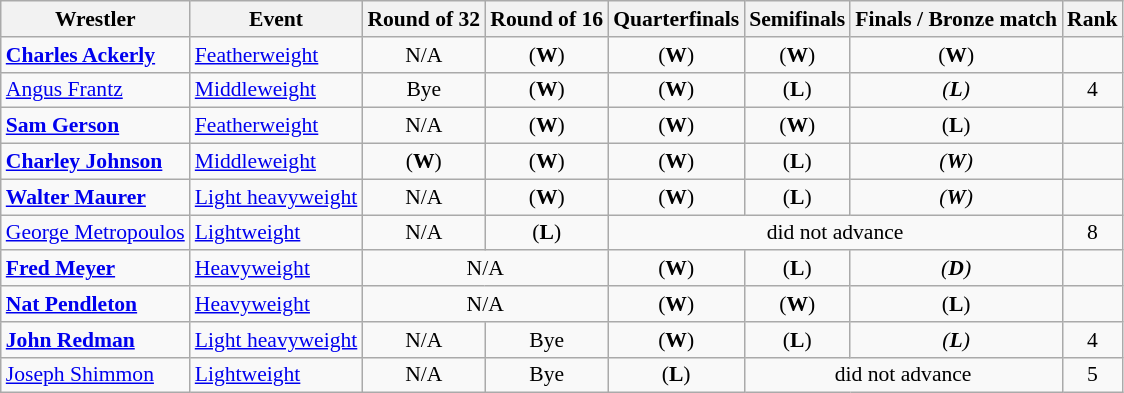<table class=wikitable style="font-size:90%">
<tr>
<th>Wrestler</th>
<th>Event</th>
<th>Round of 32</th>
<th>Round of 16</th>
<th>Quarterfinals</th>
<th>Semifinals</th>
<th>Finals / Bronze match</th>
<th>Rank</th>
</tr>
<tr>
<td><strong><a href='#'>Charles Ackerly</a></strong></td>
<td><a href='#'>Featherweight</a></td>
<td align=center>N/A</td>
<td align=center> (<strong>W</strong>)</td>
<td align=center> (<strong>W</strong>)</td>
<td align=center> (<strong>W</strong>)</td>
<td align=center> (<strong>W</strong>)</td>
<td align=center></td>
</tr>
<tr>
<td><a href='#'>Angus Frantz</a></td>
<td><a href='#'>Middleweight</a></td>
<td align=center>Bye</td>
<td align=center> (<strong>W</strong>)</td>
<td align=center> (<strong>W</strong>)</td>
<td align=center> (<strong>L</strong>)</td>
<td align=center><em> (<strong>L</strong>)</em></td>
<td align=center>4</td>
</tr>
<tr>
<td><strong><a href='#'>Sam Gerson</a></strong></td>
<td><a href='#'>Featherweight</a></td>
<td align=center>N/A</td>
<td align=center> (<strong>W</strong>)</td>
<td align=center> (<strong>W</strong>)</td>
<td align=center> (<strong>W</strong>)</td>
<td align=center> (<strong>L</strong>)</td>
<td align=center></td>
</tr>
<tr>
<td><strong><a href='#'>Charley Johnson</a></strong></td>
<td><a href='#'>Middleweight</a></td>
<td align=center> (<strong>W</strong>)</td>
<td align=center> (<strong>W</strong>)</td>
<td align=center> (<strong>W</strong>)</td>
<td align=center> (<strong>L</strong>)</td>
<td align=center><em> (<strong>W</strong>)</em></td>
<td align=center></td>
</tr>
<tr>
<td><strong><a href='#'>Walter Maurer</a></strong></td>
<td><a href='#'>Light heavyweight</a></td>
<td align=center>N/A</td>
<td align=center> (<strong>W</strong>)</td>
<td align=center> (<strong>W</strong>)</td>
<td align=center> (<strong>L</strong>)</td>
<td align=center><em> (<strong>W</strong>)</em></td>
<td align=center></td>
</tr>
<tr>
<td><a href='#'>George Metropoulos</a></td>
<td><a href='#'>Lightweight</a></td>
<td align=center>N/A</td>
<td align=center> (<strong>L</strong>)</td>
<td align=center colspan=3>did not advance</td>
<td align=center>8</td>
</tr>
<tr>
<td><strong><a href='#'>Fred Meyer</a></strong></td>
<td><a href='#'>Heavyweight</a></td>
<td align=center colspan=2>N/A</td>
<td align=center> (<strong>W</strong>)</td>
<td align=center> (<strong>L</strong>)</td>
<td align=center><em> (<strong>D</strong>)</em></td>
<td align=center></td>
</tr>
<tr>
<td><strong><a href='#'>Nat Pendleton</a></strong></td>
<td><a href='#'>Heavyweight</a></td>
<td align=center colspan=2>N/A</td>
<td align=center> (<strong>W</strong>)</td>
<td align=center> (<strong>W</strong>)</td>
<td align=center> (<strong>L</strong>)</td>
<td align=center></td>
</tr>
<tr>
<td><strong><a href='#'>John Redman</a></strong></td>
<td><a href='#'>Light heavyweight</a></td>
<td align=center>N/A</td>
<td align=center>Bye</td>
<td align=center> (<strong>W</strong>)</td>
<td align=center> (<strong>L</strong>)</td>
<td align=center><em> (<strong>L</strong>)</em></td>
<td align=center>4</td>
</tr>
<tr>
<td><a href='#'>Joseph Shimmon</a></td>
<td><a href='#'>Lightweight</a></td>
<td align=center>N/A</td>
<td align=center>Bye</td>
<td align=center> (<strong>L</strong>)</td>
<td align=center colspan=2>did not advance</td>
<td align=center>5</td>
</tr>
</table>
